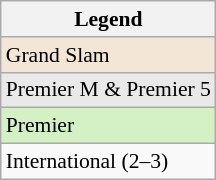<table class="wikitable" style=font-size:90%>
<tr>
<th>Legend</th>
</tr>
<tr>
<td style="background:#f3e6d7;">Grand Slam</td>
</tr>
<tr>
<td style="background:#e9e9e9;">Premier M & Premier 5</td>
</tr>
<tr>
<td style="background:#d4f1c5;">Premier</td>
</tr>
<tr>
<td>International (2–3)</td>
</tr>
</table>
